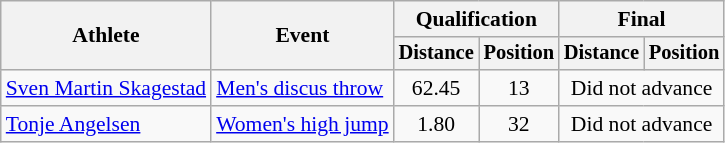<table class=wikitable style="font-size:90%">
<tr>
<th rowspan="2">Athlete</th>
<th rowspan="2">Event</th>
<th colspan="2">Qualification</th>
<th colspan="2">Final</th>
</tr>
<tr style="font-size:95%">
<th>Distance</th>
<th>Position</th>
<th>Distance</th>
<th>Position</th>
</tr>
<tr align=center>
<td align=left><a href='#'>Sven Martin Skagestad</a></td>
<td align=left><a href='#'>Men's discus throw</a></td>
<td>62.45</td>
<td>13</td>
<td colspan=2>Did not advance</td>
</tr>
<tr align=center>
<td align=left><a href='#'>Tonje Angelsen</a></td>
<td align=left><a href='#'>Women's high jump</a></td>
<td>1.80</td>
<td>32</td>
<td colspan=2>Did not advance</td>
</tr>
</table>
